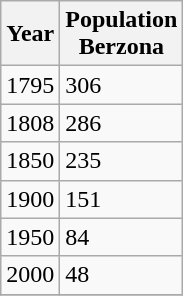<table class="wikitable">
<tr>
<th>Year</th>
<th>Population <br>Berzona</th>
</tr>
<tr>
<td>1795</td>
<td>306</td>
</tr>
<tr>
<td>1808</td>
<td>286</td>
</tr>
<tr>
<td>1850</td>
<td>235</td>
</tr>
<tr>
<td>1900</td>
<td>151</td>
</tr>
<tr>
<td>1950</td>
<td>84</td>
</tr>
<tr>
<td>2000</td>
<td>48</td>
</tr>
<tr>
</tr>
</table>
